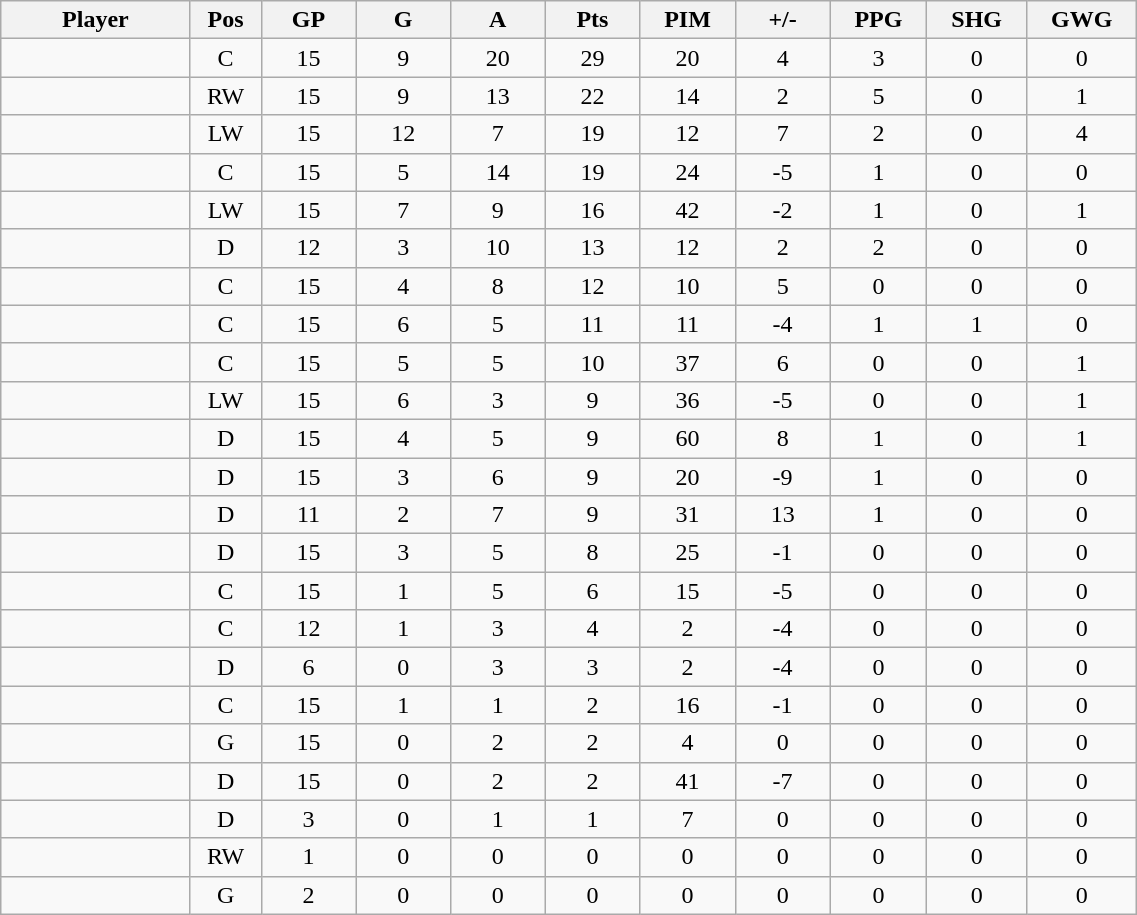<table class="wikitable sortable" width="60%">
<tr ALIGN="center">
<th bgcolor="#DDDDFF" width="10%">Player</th>
<th bgcolor="#DDDDFF" width="3%" title="Position">Pos</th>
<th bgcolor="#DDDDFF" width="5%" title="Games played">GP</th>
<th bgcolor="#DDDDFF" width="5%" title="Goals">G</th>
<th bgcolor="#DDDDFF" width="5%" title="Assists">A</th>
<th bgcolor="#DDDDFF" width="5%" title="Points">Pts</th>
<th bgcolor="#DDDDFF" width="5%" title="Penalties in Minutes">PIM</th>
<th bgcolor="#DDDDFF" width="5%" title="Plus/minus">+/-</th>
<th bgcolor="#DDDDFF" width="5%" title="Power play goals">PPG</th>
<th bgcolor="#DDDDFF" width="5%" title="Short-handed goals">SHG</th>
<th bgcolor="#DDDDFF" width="5%" title="Game-winning goals">GWG</th>
</tr>
<tr align="center">
<td align="right"></td>
<td>C</td>
<td>15</td>
<td>9</td>
<td>20</td>
<td>29</td>
<td>20</td>
<td>4</td>
<td>3</td>
<td>0</td>
<td>0</td>
</tr>
<tr align="center">
<td align="right"></td>
<td>RW</td>
<td>15</td>
<td>9</td>
<td>13</td>
<td>22</td>
<td>14</td>
<td>2</td>
<td>5</td>
<td>0</td>
<td>1</td>
</tr>
<tr align="center">
<td align="right"></td>
<td>LW</td>
<td>15</td>
<td>12</td>
<td>7</td>
<td>19</td>
<td>12</td>
<td>7</td>
<td>2</td>
<td>0</td>
<td>4</td>
</tr>
<tr align="center">
<td align="right"></td>
<td>C</td>
<td>15</td>
<td>5</td>
<td>14</td>
<td>19</td>
<td>24</td>
<td>-5</td>
<td>1</td>
<td>0</td>
<td>0</td>
</tr>
<tr align="center">
<td align="right"></td>
<td>LW</td>
<td>15</td>
<td>7</td>
<td>9</td>
<td>16</td>
<td>42</td>
<td>-2</td>
<td>1</td>
<td>0</td>
<td>1</td>
</tr>
<tr align="center">
<td align="right"></td>
<td>D</td>
<td>12</td>
<td>3</td>
<td>10</td>
<td>13</td>
<td>12</td>
<td>2</td>
<td>2</td>
<td>0</td>
<td>0</td>
</tr>
<tr align="center">
<td align="right"></td>
<td>C</td>
<td>15</td>
<td>4</td>
<td>8</td>
<td>12</td>
<td>10</td>
<td>5</td>
<td>0</td>
<td>0</td>
<td>0</td>
</tr>
<tr align="center">
<td align="right"></td>
<td>C</td>
<td>15</td>
<td>6</td>
<td>5</td>
<td>11</td>
<td>11</td>
<td>-4</td>
<td>1</td>
<td>1</td>
<td>0</td>
</tr>
<tr align="center">
<td align="right"></td>
<td>C</td>
<td>15</td>
<td>5</td>
<td>5</td>
<td>10</td>
<td>37</td>
<td>6</td>
<td>0</td>
<td>0</td>
<td>1</td>
</tr>
<tr align="center">
<td align="right"></td>
<td>LW</td>
<td>15</td>
<td>6</td>
<td>3</td>
<td>9</td>
<td>36</td>
<td>-5</td>
<td>0</td>
<td>0</td>
<td>1</td>
</tr>
<tr align="center">
<td align="right"></td>
<td>D</td>
<td>15</td>
<td>4</td>
<td>5</td>
<td>9</td>
<td>60</td>
<td>8</td>
<td>1</td>
<td>0</td>
<td>1</td>
</tr>
<tr align="center">
<td align="right"></td>
<td>D</td>
<td>15</td>
<td>3</td>
<td>6</td>
<td>9</td>
<td>20</td>
<td>-9</td>
<td>1</td>
<td>0</td>
<td>0</td>
</tr>
<tr align="center">
<td align="right"></td>
<td>D</td>
<td>11</td>
<td>2</td>
<td>7</td>
<td>9</td>
<td>31</td>
<td>13</td>
<td>1</td>
<td>0</td>
<td>0</td>
</tr>
<tr align="center">
<td align="right"></td>
<td>D</td>
<td>15</td>
<td>3</td>
<td>5</td>
<td>8</td>
<td>25</td>
<td>-1</td>
<td>0</td>
<td>0</td>
<td>0</td>
</tr>
<tr align="center">
<td align="right"></td>
<td>C</td>
<td>15</td>
<td>1</td>
<td>5</td>
<td>6</td>
<td>15</td>
<td>-5</td>
<td>0</td>
<td>0</td>
<td>0</td>
</tr>
<tr align="center">
<td align="right"></td>
<td>C</td>
<td>12</td>
<td>1</td>
<td>3</td>
<td>4</td>
<td>2</td>
<td>-4</td>
<td>0</td>
<td>0</td>
<td>0</td>
</tr>
<tr align="center">
<td align="right"></td>
<td>D</td>
<td>6</td>
<td>0</td>
<td>3</td>
<td>3</td>
<td>2</td>
<td>-4</td>
<td>0</td>
<td>0</td>
<td>0</td>
</tr>
<tr align="center">
<td align="right"></td>
<td>C</td>
<td>15</td>
<td>1</td>
<td>1</td>
<td>2</td>
<td>16</td>
<td>-1</td>
<td>0</td>
<td>0</td>
<td>0</td>
</tr>
<tr align="center">
<td align="right"></td>
<td>G</td>
<td>15</td>
<td>0</td>
<td>2</td>
<td>2</td>
<td>4</td>
<td>0</td>
<td>0</td>
<td>0</td>
<td>0</td>
</tr>
<tr align="center">
<td align="right"></td>
<td>D</td>
<td>15</td>
<td>0</td>
<td>2</td>
<td>2</td>
<td>41</td>
<td>-7</td>
<td>0</td>
<td>0</td>
<td>0</td>
</tr>
<tr align="center">
<td align="right"></td>
<td>D</td>
<td>3</td>
<td>0</td>
<td>1</td>
<td>1</td>
<td>7</td>
<td>0</td>
<td>0</td>
<td>0</td>
<td>0</td>
</tr>
<tr align="center">
<td align="right"></td>
<td>RW</td>
<td>1</td>
<td>0</td>
<td>0</td>
<td>0</td>
<td>0</td>
<td>0</td>
<td>0</td>
<td>0</td>
<td>0</td>
</tr>
<tr align="center">
<td align="right"></td>
<td>G</td>
<td>2</td>
<td>0</td>
<td>0</td>
<td>0</td>
<td>0</td>
<td>0</td>
<td>0</td>
<td>0</td>
<td>0</td>
</tr>
</table>
